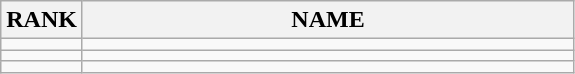<table class="wikitable">
<tr>
<th>RANK</th>
<th style="width: 20em">NAME</th>
</tr>
<tr>
<td align="center"></td>
<td></td>
</tr>
<tr>
<td align="center"></td>
<td></td>
</tr>
<tr>
<td align="center"></td>
<td></td>
</tr>
</table>
